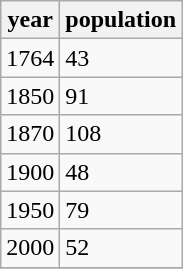<table class="wikitable">
<tr>
<th>year</th>
<th>population</th>
</tr>
<tr>
<td>1764</td>
<td>43</td>
</tr>
<tr>
<td>1850</td>
<td>91</td>
</tr>
<tr>
<td>1870</td>
<td>108</td>
</tr>
<tr>
<td>1900</td>
<td>48</td>
</tr>
<tr>
<td>1950</td>
<td>79</td>
</tr>
<tr>
<td>2000</td>
<td>52</td>
</tr>
<tr>
</tr>
</table>
